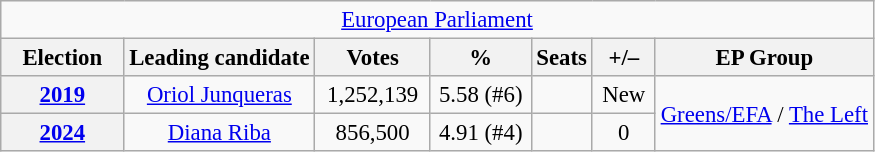<table class="wikitable" style="font-size:95%; text-align:center;">
<tr>
<td colspan="7" align="center"><a href='#'>European Parliament</a></td>
</tr>
<tr>
<th width="75">Election</th>
<th>Leading candidate</th>
<th width="70">Votes</th>
<th width="60">%</th>
<th>Seats</th>
<th width="35">+/–</th>
<th>EP Group</th>
</tr>
<tr>
<th><a href='#'>2019</a></th>
<td><a href='#'>Oriol Junqueras</a></td>
<td>1,252,139</td>
<td>5.58 (#6)</td>
<td></td>
<td>New</td>
<td rowspan=2><a href='#'>Greens/EFA</a> / <a href='#'>The Left</a></td>
</tr>
<tr>
<th><a href='#'>2024</a></th>
<td><a href='#'>Diana Riba</a></td>
<td>856,500</td>
<td>4.91 (#4)</td>
<td></td>
<td>0</td>
</tr>
</table>
